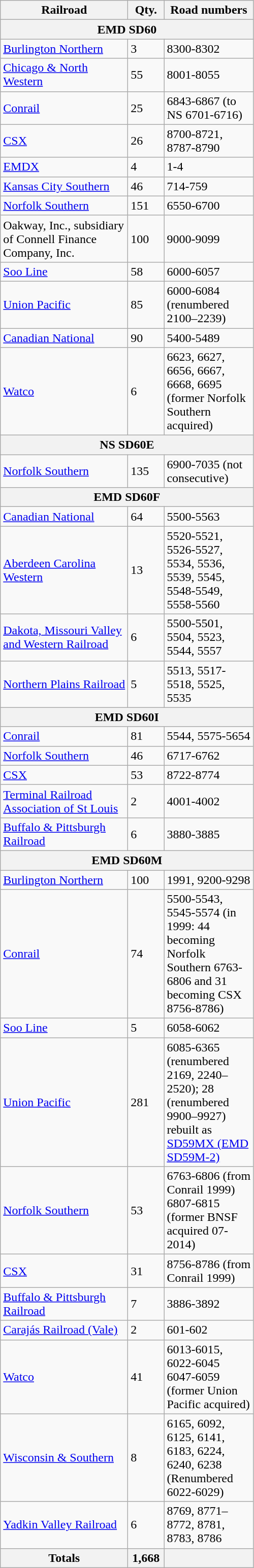<table class="wikitable">
<tr>
<th style="width:160px;">Railroad</th>
<th width="40">Qty.</th>
<th style="width:110px;">Road numbers</th>
</tr>
<tr>
<th colspan="3">EMD SD60</th>
</tr>
<tr>
<td><a href='#'>Burlington Northern</a></td>
<td>3</td>
<td>8300-8302</td>
</tr>
<tr>
<td><a href='#'>Chicago & North Western</a></td>
<td>55</td>
<td>8001-8055</td>
</tr>
<tr>
<td><a href='#'>Conrail</a></td>
<td>25</td>
<td>6843-6867 (to NS 6701-6716)</td>
</tr>
<tr>
<td><a href='#'>CSX</a></td>
<td>26</td>
<td>8700-8721, 8787-8790</td>
</tr>
<tr>
<td><a href='#'>EMDX</a></td>
<td>4</td>
<td>1-4</td>
</tr>
<tr>
<td><a href='#'>Kansas City Southern</a></td>
<td>46</td>
<td>714-759</td>
</tr>
<tr>
<td><a href='#'>Norfolk Southern</a></td>
<td>151</td>
<td>6550-6700</td>
</tr>
<tr>
<td>Oakway, Inc., subsidiary of Connell Finance Company, Inc.</td>
<td>100</td>
<td>9000-9099</td>
</tr>
<tr>
<td><a href='#'>Soo Line</a></td>
<td>58</td>
<td>6000-6057</td>
</tr>
<tr>
<td><a href='#'>Union Pacific</a></td>
<td>85</td>
<td>6000-6084 (renumbered 2100–2239)</td>
</tr>
<tr>
<td><a href='#'>Canadian National</a></td>
<td>90</td>
<td>5400-5489</td>
</tr>
<tr>
<td><a href='#'>Watco</a></td>
<td>6</td>
<td>6623, 6627, 6656, 6667, 6668, 6695 (former Norfolk Southern acquired)</td>
</tr>
<tr>
<th colspan="3">NS SD60E</th>
</tr>
<tr>
<td><a href='#'>Norfolk Southern</a></td>
<td>135</td>
<td>6900-7035 (not consecutive)</td>
</tr>
<tr>
<th colspan="3">EMD SD60F</th>
</tr>
<tr>
<td><a href='#'>Canadian National</a></td>
<td>64</td>
<td>5500-5563</td>
</tr>
<tr>
<td><a href='#'>Aberdeen Carolina Western</a></td>
<td>13</td>
<td>5520-5521, 5526-5527, 5534, 5536, 5539, 5545, 5548-5549, 5558-5560</td>
</tr>
<tr>
<td><a href='#'>Dakota, Missouri Valley and Western Railroad</a></td>
<td>6</td>
<td>5500-5501, 5504, 5523, 5544, 5557</td>
</tr>
<tr>
<td><a href='#'>Northern Plains Railroad</a></td>
<td>5</td>
<td>5513, 5517-5518, 5525, 5535</td>
</tr>
<tr>
<th colspan="3">EMD SD60I</th>
</tr>
<tr>
<td><a href='#'>Conrail</a></td>
<td>81</td>
<td>5544, 5575-5654</td>
</tr>
<tr>
<td><a href='#'>Norfolk Southern</a></td>
<td>46</td>
<td>6717-6762</td>
</tr>
<tr>
<td><a href='#'>CSX</a></td>
<td>53</td>
<td>8722-8774</td>
</tr>
<tr>
<td><a href='#'>Terminal Railroad Association of St Louis</a></td>
<td>2</td>
<td>4001-4002</td>
</tr>
<tr>
<td><a href='#'>Buffalo & Pittsburgh Railroad</a></td>
<td>6</td>
<td>3880-3885</td>
</tr>
<tr>
<th colspan="3">EMD SD60M</th>
</tr>
<tr>
<td><a href='#'>Burlington Northern</a></td>
<td>100</td>
<td>1991, 9200-9298</td>
</tr>
<tr>
<td><a href='#'>Conrail</a></td>
<td>74</td>
<td>5500-5543, 5545-5574 (in 1999: 44 becoming Norfolk Southern 6763-6806 and 31 becoming CSX 8756-8786)</td>
</tr>
<tr>
<td><a href='#'>Soo Line</a></td>
<td>5</td>
<td>6058-6062</td>
</tr>
<tr>
<td><a href='#'>Union Pacific</a></td>
<td>281</td>
<td>6085-6365 (renumbered 2169, 2240–2520); 28 (renumbered 9900–9927) rebuilt as <a href='#'>SD59MX (EMD SD59M-2)</a></td>
</tr>
<tr>
<td><a href='#'>Norfolk Southern</a></td>
<td>53</td>
<td>6763-6806 (from Conrail 1999) 6807-6815 (former BNSF acquired 07-2014)</td>
</tr>
<tr>
<td><a href='#'>CSX</a></td>
<td>31</td>
<td>8756-8786 (from Conrail 1999)</td>
</tr>
<tr>
<td><a href='#'>Buffalo & Pittsburgh Railroad</a></td>
<td>7</td>
<td>3886-3892</td>
</tr>
<tr>
<td><a href='#'>Carajás Railroad (Vale)</a></td>
<td>2</td>
<td>601-602</td>
</tr>
<tr>
<td><a href='#'>Watco</a></td>
<td>41</td>
<td>6013-6015,<br>6022-6045
6047-6059
(former Union Pacific acquired)</td>
</tr>
<tr>
<td><a href='#'>Wisconsin & Southern</a></td>
<td>8</td>
<td>6165, 6092, 6125, 6141, 6183, 6224, 6240, 6238 (Renumbered 6022-6029)</td>
</tr>
<tr>
<td><a href='#'>Yadkin Valley Railroad</a></td>
<td>6</td>
<td>8769, 8771–8772, 8781, 8783, 8786</td>
</tr>
<tr>
<th>Totals</th>
<th>1,668</th>
<th></th>
</tr>
</table>
